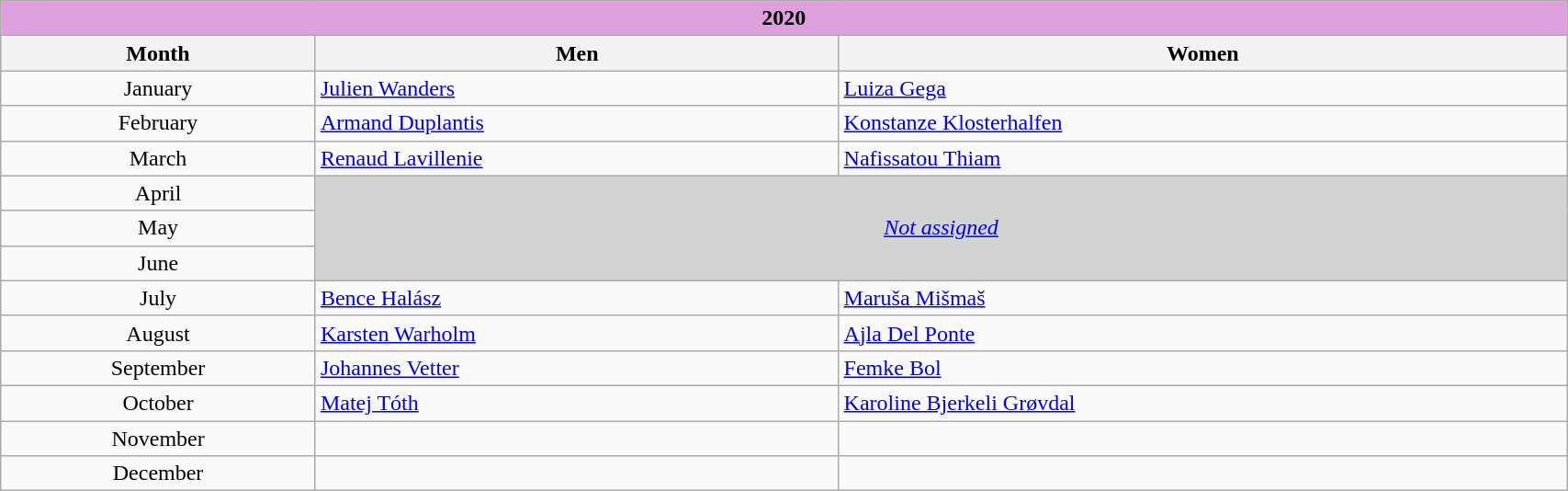<table class="wikitable" width=90% style="font-size:100%; text-align:left;">
<tr>
<td colspan=3 bgcolor=plum align=center><strong>2020</strong></td>
</tr>
<tr>
<th>Month</th>
<th>Men</th>
<th>Women</th>
</tr>
<tr>
<td align=center>January</td>
<td> <a href='#'>Julien Wanders</a></td>
<td> <a href='#'>Luiza Gega</a></td>
</tr>
<tr>
<td align=center>February</td>
<td> <a href='#'>Armand Duplantis</a></td>
<td> <a href='#'>Konstanze Klosterhalfen</a></td>
</tr>
<tr>
<td align=center>March</td>
<td> <a href='#'>Renaud Lavillenie</a></td>
<td> <a href='#'>Nafissatou Thiam</a></td>
</tr>
<tr>
<td align=center>April</td>
<td colspan=3 rowspan=3 bgcolor=lightgrey align=center><em><a href='#'>Not assigned</a></em></td>
</tr>
<tr>
<td align=center>May</td>
</tr>
<tr>
<td align=center>June</td>
</tr>
<tr>
<td align=center>July</td>
<td> <a href='#'>Bence Halász</a></td>
<td> <a href='#'>Maruša Mišmaš</a></td>
</tr>
<tr>
<td align=center>August</td>
<td> <a href='#'>Karsten Warholm</a></td>
<td> <a href='#'>Ajla Del Ponte</a></td>
</tr>
<tr>
<td align=center>September</td>
<td> <a href='#'>Johannes Vetter</a></td>
<td> <a href='#'>Femke Bol</a></td>
</tr>
<tr>
<td align=center>October</td>
<td> <a href='#'>Matej Tóth</a></td>
<td> <a href='#'>Karoline Bjerkeli Grøvdal</a></td>
</tr>
<tr>
<td align=center>November</td>
<td></td>
<td></td>
</tr>
<tr>
<td align=center>December</td>
<td></td>
<td></td>
</tr>
</table>
